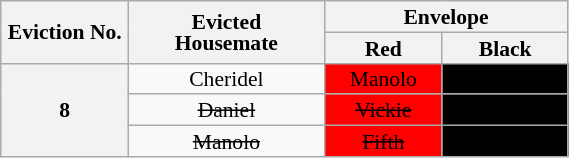<table class="wikitable" style="text-align:center; font-size:90%; line-height:14px;" width="30%">
<tr>
<th rowspan="2" width="05%">Eviction No.</th>
<th rowspan="2" width="10%">Evicted<br>Housemate</th>
<th colspan="3" width="15%">Envelope</th>
</tr>
<tr>
<th width="05%">Red</th>
<th width="05%">Black</th>
</tr>
<tr>
<th rowspan="3">8</th>
<td>Cheridel</td>
<td style="background:red;"><span>Manolo</span></td>
<td style="background:black;"><span>Fifth</span></td>
</tr>
<tr>
<td><s>Daniel</s></td>
<td style="background:red;"><span><s>Vickie</s></span></td>
<td style="background:black;"><span><s>Cheridel</s></span></td>
</tr>
<tr>
<td><s>Manolo</s></td>
<td style="background:red;"><span><s>Fifth</s></span></td>
<td style="background:black;"><span><s>Jane</s></span></td>
</tr>
</table>
